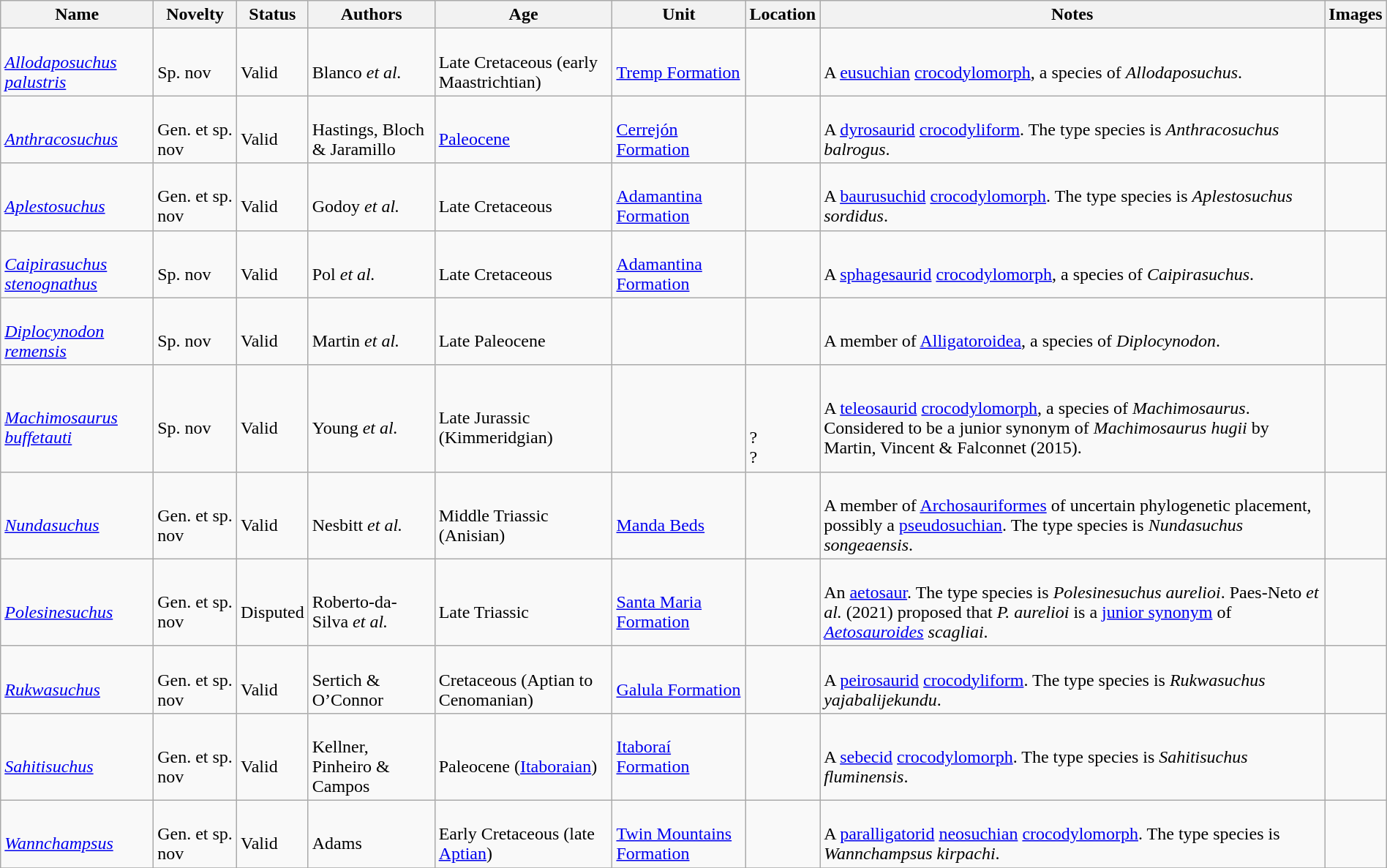<table class="wikitable sortable" align="center" width="100%">
<tr>
<th>Name</th>
<th>Novelty</th>
<th>Status</th>
<th>Authors</th>
<th>Age</th>
<th>Unit</th>
<th>Location</th>
<th>Notes</th>
<th>Images</th>
</tr>
<tr>
<td><br><em><a href='#'>Allodaposuchus palustris</a></em></td>
<td><br>Sp. nov</td>
<td><br>Valid</td>
<td><br>Blanco <em>et al.</em></td>
<td><br>Late Cretaceous (early Maastrichtian)</td>
<td><br><a href='#'>Tremp Formation</a></td>
<td><br></td>
<td><br>A <a href='#'>eusuchian</a> <a href='#'>crocodylomorph</a>, a species of <em>Allodaposuchus</em>.</td>
<td></td>
</tr>
<tr>
<td><br><em><a href='#'>Anthracosuchus</a></em></td>
<td><br>Gen. et sp. nov</td>
<td><br>Valid</td>
<td><br>Hastings, Bloch & Jaramillo</td>
<td><br><a href='#'>Paleocene</a></td>
<td><br><a href='#'>Cerrejón Formation</a></td>
<td><br></td>
<td><br>A <a href='#'>dyrosaurid</a> <a href='#'>crocodyliform</a>. The type species is <em>Anthracosuchus balrogus</em>.</td>
<td></td>
</tr>
<tr>
<td><br><em><a href='#'>Aplestosuchus</a></em></td>
<td><br>Gen. et sp. nov</td>
<td><br>Valid</td>
<td><br>Godoy <em>et al.</em></td>
<td><br>Late Cretaceous</td>
<td><br><a href='#'>Adamantina Formation</a></td>
<td><br></td>
<td><br>A <a href='#'>baurusuchid</a> <a href='#'>crocodylomorph</a>. The type species is <em>Aplestosuchus sordidus</em>.</td>
<td></td>
</tr>
<tr>
<td><br><em><a href='#'>Caipirasuchus stenognathus</a></em></td>
<td><br>Sp. nov</td>
<td><br>Valid</td>
<td><br>Pol <em>et al.</em></td>
<td><br>Late Cretaceous</td>
<td><br><a href='#'>Adamantina Formation</a></td>
<td><br></td>
<td><br>A <a href='#'>sphagesaurid</a> <a href='#'>crocodylomorph</a>, a species of <em>Caipirasuchus</em>.</td>
<td></td>
</tr>
<tr>
<td><br><em><a href='#'>Diplocynodon remensis</a></em></td>
<td><br>Sp. nov</td>
<td><br>Valid</td>
<td><br>Martin <em>et al.</em></td>
<td><br>Late Paleocene</td>
<td></td>
<td><br></td>
<td><br>A member of <a href='#'>Alligatoroidea</a>, a species of <em>Diplocynodon</em>.</td>
<td></td>
</tr>
<tr>
<td><br><em><a href='#'>Machimosaurus buffetauti</a></em></td>
<td><br>Sp. nov</td>
<td><br>Valid</td>
<td><br>Young <em>et al.</em></td>
<td><br>Late Jurassic (Kimmeridgian)</td>
<td></td>
<td><br><br>
<br>
?<br>
?<br></td>
<td><br>A <a href='#'>teleosaurid</a> <a href='#'>crocodylomorph</a>, a species of <em>Machimosaurus</em>. Considered to be a junior synonym of <em>Machimosaurus hugii</em> by Martin, Vincent & Falconnet (2015).</td>
<td></td>
</tr>
<tr>
<td><br><em><a href='#'>Nundasuchus</a></em></td>
<td><br>Gen. et sp. nov</td>
<td><br>Valid</td>
<td><br>Nesbitt <em>et al.</em></td>
<td><br>Middle Triassic (Anisian)</td>
<td><br><a href='#'>Manda Beds</a></td>
<td><br></td>
<td><br>A member of <a href='#'>Archosauriformes</a> of uncertain phylogenetic placement, possibly a <a href='#'>pseudosuchian</a>. The type species is <em>Nundasuchus songeaensis</em>.</td>
<td></td>
</tr>
<tr>
<td><br><em><a href='#'>Polesinesuchus</a></em></td>
<td><br>Gen. et sp. nov</td>
<td><br>Disputed</td>
<td><br>Roberto-da-Silva <em>et al.</em></td>
<td><br>Late Triassic</td>
<td><br><a href='#'>Santa Maria Formation</a></td>
<td><br></td>
<td><br>An <a href='#'>aetosaur</a>. The type species is <em>Polesinesuchus aurelioi</em>. Paes-Neto <em>et al.</em> (2021) proposed that <em>P. aurelioi</em> is a <a href='#'>junior synonym</a> of <em><a href='#'>Aetosauroides</a> scagliai</em>.</td>
<td></td>
</tr>
<tr>
<td><br><em><a href='#'>Rukwasuchus</a></em></td>
<td><br>Gen. et sp. nov</td>
<td><br>Valid</td>
<td><br>Sertich & O’Connor</td>
<td><br>Cretaceous (Aptian to Cenomanian)</td>
<td><br><a href='#'>Galula Formation</a></td>
<td><br></td>
<td><br>A <a href='#'>peirosaurid</a> <a href='#'>crocodyliform</a>. The type species is <em>Rukwasuchus yajabalijekundu</em>.</td>
<td></td>
</tr>
<tr>
<td><br><em><a href='#'>Sahitisuchus</a></em></td>
<td><br>Gen. et sp. nov</td>
<td><br>Valid</td>
<td><br>Kellner, Pinheiro & Campos</td>
<td><br>Paleocene (<a href='#'>Itaboraian</a>)</td>
<td><a href='#'>Itaboraí Formation</a></td>
<td><br></td>
<td><br>A <a href='#'>sebecid</a> <a href='#'>crocodylomorph</a>. The type species is <em>Sahitisuchus fluminensis</em>.</td>
<td></td>
</tr>
<tr>
<td><br><em><a href='#'>Wannchampsus</a></em></td>
<td><br>Gen. et sp. nov</td>
<td><br>Valid</td>
<td><br>Adams</td>
<td><br>Early Cretaceous (late <a href='#'>Aptian</a>)</td>
<td><br><a href='#'>Twin Mountains Formation</a></td>
<td><br></td>
<td><br>A <a href='#'>paralligatorid</a> <a href='#'>neosuchian</a> <a href='#'>crocodylomorph</a>. The type species is <em>Wannchampsus kirpachi</em>.</td>
<td></td>
</tr>
<tr>
</tr>
</table>
